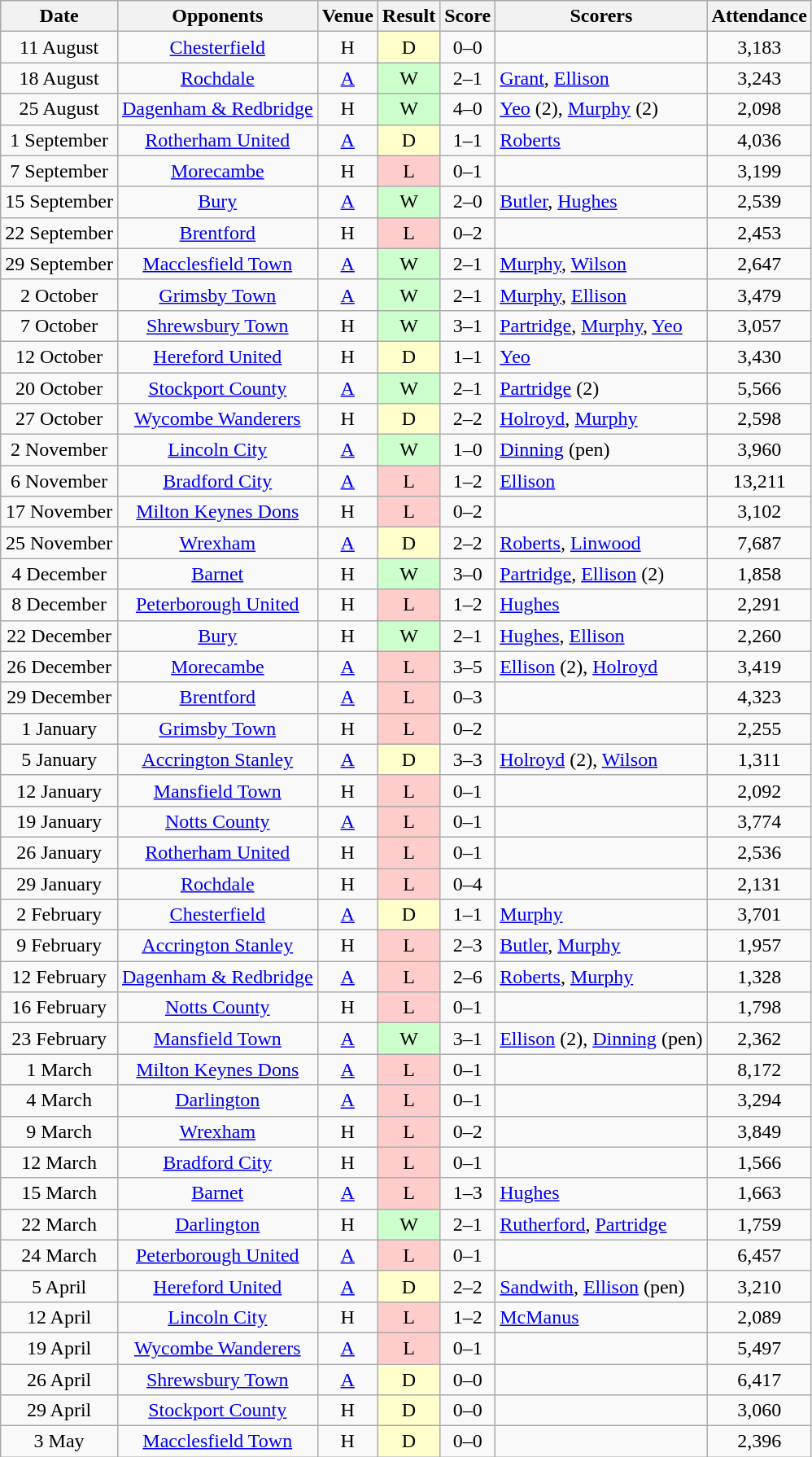<table class="wikitable" style="text-align:center">
<tr>
<th>Date</th>
<th>Opponents</th>
<th>Venue</th>
<th>Result</th>
<th>Score</th>
<th>Scorers</th>
<th>Attendance</th>
</tr>
<tr>
<td>11 August</td>
<td><a href='#'>Chesterfield</a></td>
<td>H</td>
<td style="background-color:#FFFFCC">D</td>
<td>0–0</td>
<td align="left"></td>
<td>3,183</td>
</tr>
<tr>
<td>18 August</td>
<td><a href='#'>Rochdale</a></td>
<td><a href='#'>A</a></td>
<td style="background-color:#CCFFCC">W</td>
<td>2–1</td>
<td align="left"><a href='#'>Grant</a>, <a href='#'>Ellison</a></td>
<td>3,243</td>
</tr>
<tr>
<td>25 August</td>
<td><a href='#'>Dagenham & Redbridge</a></td>
<td>H</td>
<td style="background-color:#CCFFCC">W</td>
<td>4–0</td>
<td align="left"><a href='#'>Yeo</a> (2), <a href='#'>Murphy</a> (2)</td>
<td>2,098</td>
</tr>
<tr>
<td>1 September</td>
<td><a href='#'>Rotherham United</a></td>
<td><a href='#'>A</a></td>
<td style="background-color:#FFFFCC">D</td>
<td>1–1</td>
<td align="left"><a href='#'>Roberts</a></td>
<td>4,036</td>
</tr>
<tr>
<td>7 September</td>
<td><a href='#'>Morecambe</a></td>
<td>H</td>
<td style="background-color:#FFCCCC">L</td>
<td>0–1</td>
<td align="left"></td>
<td>3,199</td>
</tr>
<tr>
<td>15 September</td>
<td><a href='#'>Bury</a></td>
<td><a href='#'>A</a></td>
<td style="background-color:#CCFFCC">W</td>
<td>2–0</td>
<td align="left"><a href='#'>Butler</a>, <a href='#'>Hughes</a></td>
<td>2,539</td>
</tr>
<tr>
<td>22 September</td>
<td><a href='#'>Brentford</a></td>
<td>H</td>
<td style="background-color:#FFCCCC">L</td>
<td>0–2</td>
<td align="left"></td>
<td>2,453</td>
</tr>
<tr>
<td>29 September</td>
<td><a href='#'>Macclesfield Town</a></td>
<td><a href='#'>A</a></td>
<td style="background-color:#CCFFCC">W</td>
<td>2–1</td>
<td align="left"><a href='#'>Murphy</a>, <a href='#'>Wilson</a></td>
<td>2,647</td>
</tr>
<tr>
<td>2 October</td>
<td><a href='#'>Grimsby Town</a></td>
<td><a href='#'>A</a></td>
<td style="background-color:#CCFFCC">W</td>
<td>2–1</td>
<td align="left"><a href='#'>Murphy</a>, <a href='#'>Ellison</a></td>
<td>3,479</td>
</tr>
<tr>
<td>7 October</td>
<td><a href='#'>Shrewsbury Town</a></td>
<td>H</td>
<td style="background-color:#CCFFCC">W</td>
<td>3–1</td>
<td align="left"><a href='#'>Partridge</a>, <a href='#'>Murphy</a>, <a href='#'>Yeo</a></td>
<td>3,057</td>
</tr>
<tr>
<td>12 October</td>
<td><a href='#'>Hereford United</a></td>
<td>H</td>
<td style="background-color:#FFFFCC">D</td>
<td>1–1</td>
<td align="left"><a href='#'>Yeo</a></td>
<td>3,430</td>
</tr>
<tr>
<td>20 October</td>
<td><a href='#'>Stockport County</a></td>
<td><a href='#'>A</a></td>
<td style="background-color:#CCFFCC">W</td>
<td>2–1</td>
<td align="left"><a href='#'>Partridge</a> (2)</td>
<td>5,566</td>
</tr>
<tr>
<td>27 October</td>
<td><a href='#'>Wycombe Wanderers</a></td>
<td>H</td>
<td style="background-color:#FFFFCC">D</td>
<td>2–2</td>
<td align="left"><a href='#'>Holroyd</a>, <a href='#'>Murphy</a></td>
<td>2,598</td>
</tr>
<tr>
<td>2 November</td>
<td><a href='#'>Lincoln City</a></td>
<td><a href='#'>A</a></td>
<td style="background-color:#CCFFCC">W</td>
<td>1–0</td>
<td align="left"><a href='#'>Dinning</a> (pen)</td>
<td>3,960</td>
</tr>
<tr>
<td>6 November</td>
<td><a href='#'>Bradford City</a></td>
<td><a href='#'>A</a></td>
<td style="background-color:#FFCCCC">L</td>
<td>1–2</td>
<td align="left"><a href='#'>Ellison</a></td>
<td>13,211</td>
</tr>
<tr>
<td>17 November</td>
<td><a href='#'>Milton Keynes Dons</a></td>
<td>H</td>
<td style="background-color:#FFCCCC">L</td>
<td>0–2</td>
<td align="left"></td>
<td>3,102</td>
</tr>
<tr>
<td>25 November</td>
<td><a href='#'>Wrexham</a></td>
<td><a href='#'>A</a></td>
<td style="background-color:#FFFFCC">D</td>
<td>2–2</td>
<td align="left"><a href='#'>Roberts</a>, <a href='#'>Linwood</a></td>
<td>7,687</td>
</tr>
<tr>
<td>4 December</td>
<td><a href='#'>Barnet</a></td>
<td>H</td>
<td style="background-color:#CCFFCC">W</td>
<td>3–0</td>
<td align="left"><a href='#'>Partridge</a>, <a href='#'>Ellison</a> (2)</td>
<td>1,858</td>
</tr>
<tr>
<td>8 December</td>
<td><a href='#'>Peterborough United</a></td>
<td>H</td>
<td style="background-color:#FFCCCC">L</td>
<td>1–2</td>
<td align="left"><a href='#'>Hughes</a></td>
<td>2,291</td>
</tr>
<tr>
<td>22 December</td>
<td><a href='#'>Bury</a></td>
<td>H</td>
<td style="background-color:#CCFFCC">W</td>
<td>2–1</td>
<td align="left"><a href='#'>Hughes</a>, <a href='#'>Ellison</a></td>
<td>2,260</td>
</tr>
<tr>
<td>26 December</td>
<td><a href='#'>Morecambe</a></td>
<td><a href='#'>A</a></td>
<td style="background-color:#FFCCCC">L</td>
<td>3–5</td>
<td align="left"><a href='#'>Ellison</a> (2), <a href='#'>Holroyd</a></td>
<td>3,419</td>
</tr>
<tr>
<td>29 December</td>
<td><a href='#'>Brentford</a></td>
<td><a href='#'>A</a></td>
<td style="background-color:#FFCCCC">L</td>
<td>0–3</td>
<td align="left"></td>
<td>4,323</td>
</tr>
<tr>
<td>1 January</td>
<td><a href='#'>Grimsby Town</a></td>
<td>H</td>
<td style="background-color:#FFCCCC">L</td>
<td>0–2</td>
<td align="left"></td>
<td>2,255</td>
</tr>
<tr>
<td>5 January</td>
<td><a href='#'>Accrington Stanley</a></td>
<td><a href='#'>A</a></td>
<td style="background-color:#FFFFCC">D</td>
<td>3–3</td>
<td align="left"><a href='#'>Holroyd</a> (2), <a href='#'>Wilson</a></td>
<td>1,311</td>
</tr>
<tr>
<td>12 January</td>
<td><a href='#'>Mansfield Town</a></td>
<td>H</td>
<td style="background-color:#FFCCCC">L</td>
<td>0–1</td>
<td align="left"></td>
<td>2,092</td>
</tr>
<tr>
<td>19 January</td>
<td><a href='#'>Notts County</a></td>
<td><a href='#'>A</a></td>
<td style="background-color:#FFCCCC">L</td>
<td>0–1</td>
<td align="left"></td>
<td>3,774</td>
</tr>
<tr>
<td>26 January</td>
<td><a href='#'>Rotherham United</a></td>
<td>H</td>
<td style="background-color:#FFCCCC">L</td>
<td>0–1</td>
<td align="left"></td>
<td>2,536</td>
</tr>
<tr>
<td>29 January</td>
<td><a href='#'>Rochdale</a></td>
<td>H</td>
<td style="background-color:#FFCCCC">L</td>
<td>0–4</td>
<td align="left"></td>
<td>2,131</td>
</tr>
<tr>
<td>2 February</td>
<td><a href='#'>Chesterfield</a></td>
<td><a href='#'>A</a></td>
<td style="background-color:#FFFFCC">D</td>
<td>1–1</td>
<td align="left"><a href='#'>Murphy</a></td>
<td>3,701</td>
</tr>
<tr>
<td>9 February</td>
<td><a href='#'>Accrington Stanley</a></td>
<td>H</td>
<td style="background-color:#FFCCCC">L</td>
<td>2–3</td>
<td align="left"><a href='#'>Butler</a>, <a href='#'>Murphy</a></td>
<td>1,957</td>
</tr>
<tr>
<td>12 February</td>
<td><a href='#'>Dagenham & Redbridge</a></td>
<td><a href='#'>A</a></td>
<td style="background-color:#FFCCCC">L</td>
<td>2–6</td>
<td align="left"><a href='#'>Roberts</a>, <a href='#'>Murphy</a></td>
<td>1,328</td>
</tr>
<tr>
<td>16 February</td>
<td><a href='#'>Notts County</a></td>
<td>H</td>
<td style="background-color:#FFCCCC">L</td>
<td>0–1</td>
<td align="left"></td>
<td>1,798</td>
</tr>
<tr>
<td>23 February</td>
<td><a href='#'>Mansfield Town</a></td>
<td><a href='#'>A</a></td>
<td style="background-color:#CCFFCC">W</td>
<td>3–1</td>
<td align="left"><a href='#'>Ellison</a> (2), <a href='#'>Dinning</a> (pen)</td>
<td>2,362</td>
</tr>
<tr>
<td>1 March</td>
<td><a href='#'>Milton Keynes Dons</a></td>
<td><a href='#'>A</a></td>
<td style="background-color:#FFCCCC">L</td>
<td>0–1</td>
<td align="left"></td>
<td>8,172</td>
</tr>
<tr>
<td>4 March</td>
<td><a href='#'>Darlington</a></td>
<td><a href='#'>A</a></td>
<td style="background-color:#FFCCCC">L</td>
<td>0–1</td>
<td align="left"></td>
<td>3,294</td>
</tr>
<tr>
<td>9 March</td>
<td><a href='#'>Wrexham</a></td>
<td>H</td>
<td style="background-color:#FFCCCC">L</td>
<td>0–2</td>
<td align="left"></td>
<td>3,849</td>
</tr>
<tr>
<td>12 March</td>
<td><a href='#'>Bradford City</a></td>
<td>H</td>
<td style="background-color:#FFCCCC">L</td>
<td>0–1</td>
<td align="left"></td>
<td>1,566</td>
</tr>
<tr>
<td>15 March</td>
<td><a href='#'>Barnet</a></td>
<td><a href='#'>A</a></td>
<td style="background-color:#FFCCCC">L</td>
<td>1–3</td>
<td align="left"><a href='#'>Hughes</a></td>
<td>1,663</td>
</tr>
<tr>
<td>22 March</td>
<td><a href='#'>Darlington</a></td>
<td>H</td>
<td style="background-color:#CCFFCC">W</td>
<td>2–1</td>
<td align="left"><a href='#'>Rutherford</a>, <a href='#'>Partridge</a></td>
<td>1,759</td>
</tr>
<tr>
<td>24 March</td>
<td><a href='#'>Peterborough United</a></td>
<td><a href='#'>A</a></td>
<td style="background-color:#FFCCCC">L</td>
<td>0–1</td>
<td align="left"></td>
<td>6,457</td>
</tr>
<tr>
<td>5 April</td>
<td><a href='#'>Hereford United</a></td>
<td><a href='#'>A</a></td>
<td style="background-color:#FFFFCC">D</td>
<td>2–2</td>
<td align="left"><a href='#'>Sandwith</a>, <a href='#'>Ellison</a> (pen)</td>
<td>3,210</td>
</tr>
<tr>
<td>12 April</td>
<td><a href='#'>Lincoln City</a></td>
<td>H</td>
<td style="background-color:#FFCCCC">L</td>
<td>1–2</td>
<td align="left"><a href='#'>McManus</a></td>
<td>2,089</td>
</tr>
<tr>
<td>19 April</td>
<td><a href='#'>Wycombe Wanderers</a></td>
<td><a href='#'>A</a></td>
<td style="background-color:#FFCCCC">L</td>
<td>0–1</td>
<td align="left"></td>
<td>5,497</td>
</tr>
<tr>
<td>26 April</td>
<td><a href='#'>Shrewsbury Town</a></td>
<td><a href='#'>A</a></td>
<td style="background-color:#FFFFCC">D</td>
<td>0–0</td>
<td align="left"></td>
<td>6,417</td>
</tr>
<tr>
<td>29 April</td>
<td><a href='#'>Stockport County</a></td>
<td>H</td>
<td style="background-color:#FFFFCC">D</td>
<td>0–0</td>
<td align="left"></td>
<td>3,060</td>
</tr>
<tr>
<td>3 May</td>
<td><a href='#'>Macclesfield Town</a></td>
<td>H</td>
<td style="background-color:#FFFFCC">D</td>
<td>0–0</td>
<td align="left"></td>
<td>2,396</td>
</tr>
</table>
